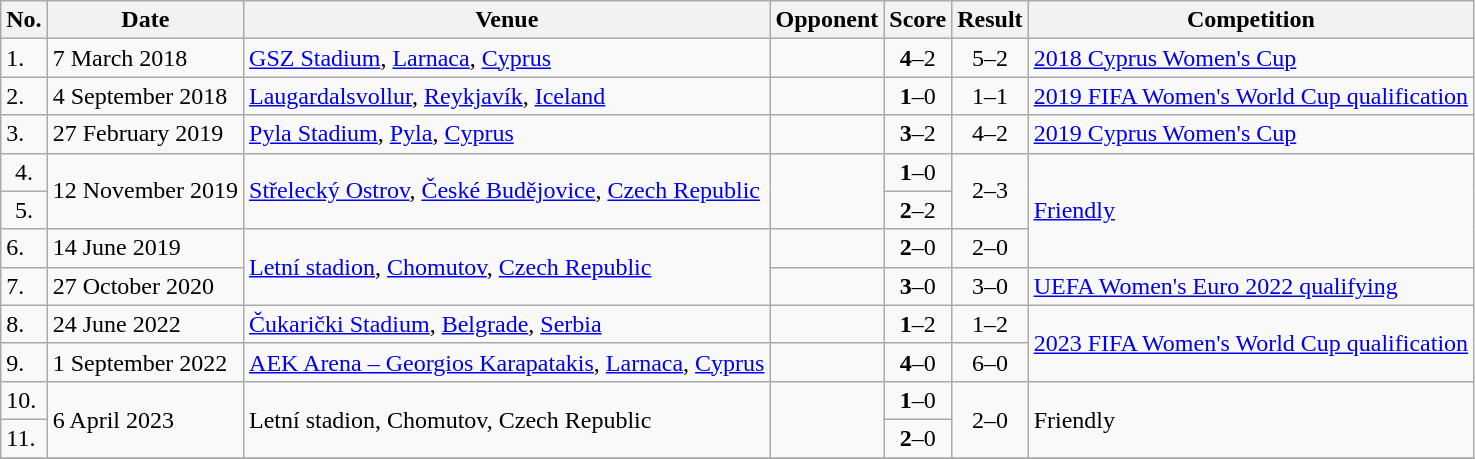<table class="wikitable">
<tr>
<th>No.</th>
<th>Date</th>
<th>Venue</th>
<th>Opponent</th>
<th>Score</th>
<th>Result</th>
<th>Competition</th>
</tr>
<tr>
<td>1.</td>
<td>7 March 2018</td>
<td><a href='#'>GSZ Stadium</a>, <a href='#'>Larnaca</a>, <a href='#'>Cyprus</a></td>
<td></td>
<td align=center><strong>4</strong>–2</td>
<td align=center>5–2</td>
<td><a href='#'>2018 Cyprus Women's Cup</a></td>
</tr>
<tr>
<td>2.</td>
<td>4 September 2018</td>
<td><a href='#'>Laugardalsvollur</a>, <a href='#'>Reykjavík</a>, <a href='#'>Iceland</a></td>
<td></td>
<td align=center><strong>1</strong>–0</td>
<td align=center>1–1</td>
<td><a href='#'>2019 FIFA Women's World Cup qualification</a></td>
</tr>
<tr>
<td>3.</td>
<td>27 February 2019</td>
<td><a href='#'>Pyla Stadium</a>, <a href='#'>Pyla</a>, <a href='#'>Cyprus</a></td>
<td></td>
<td align=center><strong>3</strong>–2</td>
<td align=center>4–2</td>
<td><a href='#'>2019 Cyprus Women's Cup</a></td>
</tr>
<tr>
<td align="center">4.</td>
<td rowspan="2">12 November 2019</td>
<td rowspan="2"><a href='#'>Střelecký Ostrov</a>, <a href='#'>České Budějovice</a>, <a href='#'>Czech Republic</a></td>
<td rowspan="2"></td>
<td align="center"><strong>1</strong>–0</td>
<td rowspan="2" align="center">2–3</td>
<td rowspan="3"><a href='#'>Friendly</a></td>
</tr>
<tr>
<td align="center">5.</td>
<td align="center"><strong>2</strong>–2</td>
</tr>
<tr>
<td>6.</td>
<td>14 June 2019</td>
<td rowspan=2><a href='#'>Letní stadion</a>, <a href='#'>Chomutov</a>, <a href='#'>Czech Republic</a></td>
<td></td>
<td align=center><strong>2</strong>–0</td>
<td align=center>2–0</td>
</tr>
<tr>
<td>7.</td>
<td>27 October 2020</td>
<td></td>
<td align=center><strong>3</strong>–0</td>
<td align=center>3–0</td>
<td><a href='#'>UEFA Women's Euro 2022 qualifying</a></td>
</tr>
<tr>
<td>8.</td>
<td>24 June 2022</td>
<td><a href='#'>Čukarički Stadium</a>, <a href='#'>Belgrade</a>, <a href='#'>Serbia</a></td>
<td></td>
<td align=center><strong>1</strong>–2</td>
<td align=center>1–2</td>
<td rowspan=2><a href='#'>2023 FIFA Women's World Cup qualification</a></td>
</tr>
<tr>
<td>9.</td>
<td>1 September 2022</td>
<td><a href='#'>AEK Arena – Georgios Karapatakis</a>, <a href='#'>Larnaca</a>, <a href='#'>Cyprus</a></td>
<td></td>
<td align=center><strong>4</strong>–0</td>
<td align=center>6–0</td>
</tr>
<tr>
<td>10.</td>
<td rowspan=2>6 April 2023</td>
<td rowspan=2>Letní stadion, Chomutov, Czech Republic</td>
<td rowspan=2></td>
<td align=center><strong>1</strong>–0</td>
<td rowspan=2 align=center>2–0</td>
<td rowspan=2>Friendly</td>
</tr>
<tr>
<td>11.</td>
<td align=center><strong>2</strong>–0</td>
</tr>
<tr>
</tr>
</table>
